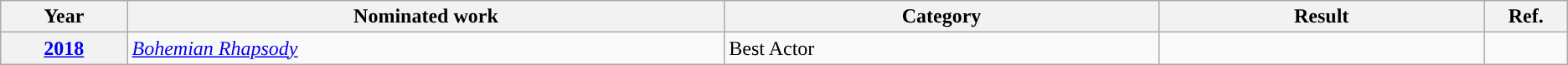<table class="wikitable">
<tr>
<th width=2%>Year</th>
<th width=11%>Nominated work</th>
<th width=8%>Category</th>
<th width=6%>Result</th>
<th width=1%>Ref.</th>
</tr>
<tr>
<th scope=row><a href='#'>2018</a></th>
<td><em><a href='#'>Bohemian Rhapsody</a></em></td>
<td>Best Actor</td>
<td></td>
<td style="text-align:center;"></td>
</tr>
</table>
